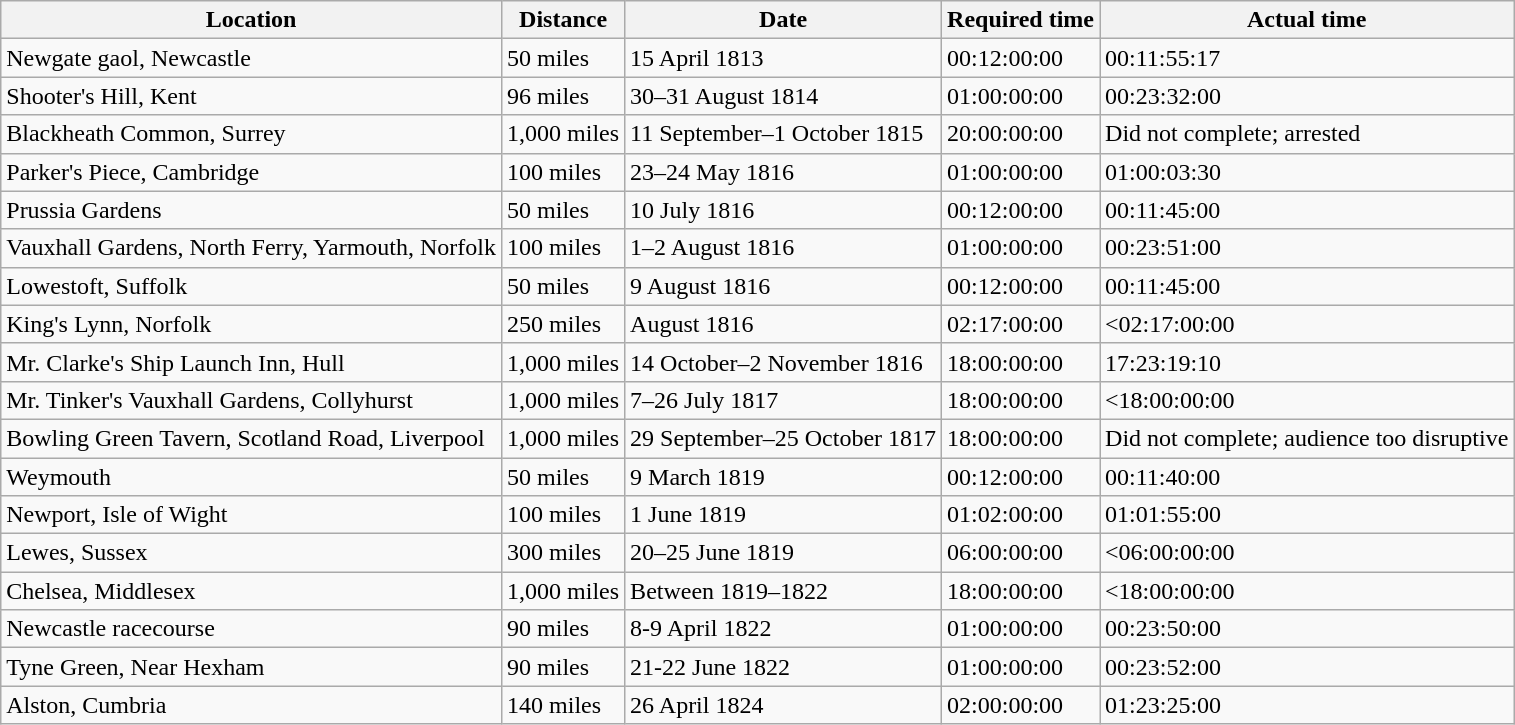<table class="wikitable">
<tr>
<th>Location</th>
<th>Distance</th>
<th>Date</th>
<th>Required time</th>
<th>Actual time</th>
</tr>
<tr>
<td>Newgate gaol, Newcastle</td>
<td>50 miles</td>
<td>15 April 1813</td>
<td>00:12:00:00</td>
<td>00:11:55:17</td>
</tr>
<tr>
<td>Shooter's Hill, Kent</td>
<td>96 miles</td>
<td>30–31 August 1814</td>
<td>01:00:00:00</td>
<td>00:23:32:00</td>
</tr>
<tr>
<td>Blackheath Common, Surrey</td>
<td>1,000 miles</td>
<td>11 September–1 October 1815</td>
<td>20:00:00:00</td>
<td>Did not complete; arrested</td>
</tr>
<tr>
<td>Parker's Piece, Cambridge</td>
<td>100 miles</td>
<td>23–24 May 1816</td>
<td>01:00:00:00</td>
<td>01:00:03:30</td>
</tr>
<tr>
<td>Prussia Gardens</td>
<td>50 miles</td>
<td>10 July 1816</td>
<td>00:12:00:00</td>
<td>00:11:45:00</td>
</tr>
<tr>
<td>Vauxhall Gardens, North Ferry, Yarmouth, Norfolk</td>
<td>100 miles</td>
<td>1–2 August 1816</td>
<td>01:00:00:00</td>
<td>00:23:51:00</td>
</tr>
<tr>
<td>Lowestoft, Suffolk</td>
<td>50 miles</td>
<td>9 August 1816</td>
<td>00:12:00:00</td>
<td>00:11:45:00</td>
</tr>
<tr>
<td>King's Lynn, Norfolk</td>
<td>250 miles</td>
<td>August 1816</td>
<td>02:17:00:00</td>
<td><02:17:00:00</td>
</tr>
<tr>
<td>Mr. Clarke's Ship Launch Inn, Hull</td>
<td>1,000 miles</td>
<td>14 October–2 November 1816</td>
<td>18:00:00:00</td>
<td>17:23:19:10</td>
</tr>
<tr>
<td>Mr. Tinker's Vauxhall Gardens, Collyhurst</td>
<td>1,000 miles</td>
<td>7–26 July 1817</td>
<td>18:00:00:00</td>
<td><18:00:00:00</td>
</tr>
<tr>
<td>Bowling Green Tavern, Scotland Road, Liverpool</td>
<td>1,000 miles</td>
<td>29 September–25 October 1817</td>
<td>18:00:00:00</td>
<td>Did not complete; audience too disruptive</td>
</tr>
<tr>
<td>Weymouth</td>
<td>50 miles</td>
<td>9 March 1819</td>
<td>00:12:00:00</td>
<td>00:11:40:00</td>
</tr>
<tr>
<td>Newport, Isle of Wight</td>
<td>100 miles</td>
<td>1 June 1819</td>
<td>01:02:00:00</td>
<td>01:01:55:00</td>
</tr>
<tr>
<td>Lewes, Sussex</td>
<td>300 miles</td>
<td>20–25 June 1819</td>
<td>06:00:00:00</td>
<td><06:00:00:00</td>
</tr>
<tr>
<td>Chelsea, Middlesex</td>
<td>1,000 miles</td>
<td>Between 1819–1822</td>
<td>18:00:00:00</td>
<td><18:00:00:00</td>
</tr>
<tr>
<td>Newcastle racecourse</td>
<td>90 miles</td>
<td>8-9 April 1822</td>
<td>01:00:00:00</td>
<td>00:23:50:00</td>
</tr>
<tr>
<td>Tyne Green, Near Hexham</td>
<td>90 miles</td>
<td>21-22 June 1822</td>
<td>01:00:00:00</td>
<td>00:23:52:00</td>
</tr>
<tr>
<td>Alston, Cumbria</td>
<td>140 miles</td>
<td>26 April 1824</td>
<td>02:00:00:00</td>
<td>01:23:25:00</td>
</tr>
</table>
